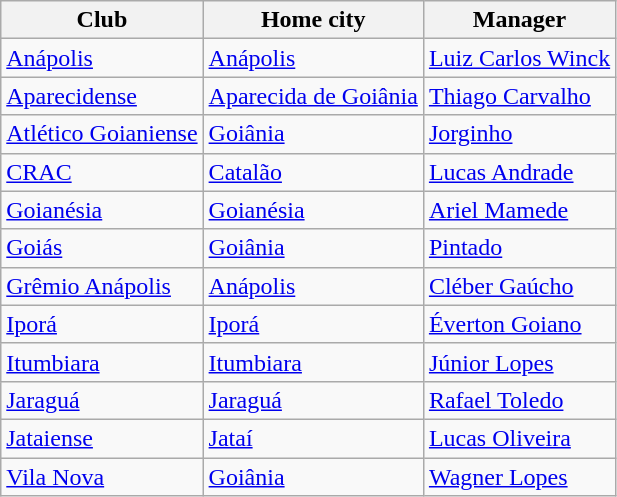<table class="wikitable">
<tr>
<th>Club</th>
<th>Home city</th>
<th>Manager</th>
</tr>
<tr>
<td><a href='#'>Anápolis</a></td>
<td><a href='#'>Anápolis</a></td>
<td><a href='#'>Luiz Carlos Winck</a></td>
</tr>
<tr>
<td><a href='#'>Aparecidense</a></td>
<td><a href='#'>Aparecida de Goiânia</a></td>
<td><a href='#'>Thiago Carvalho</a></td>
</tr>
<tr>
<td><a href='#'>Atlético Goianiense</a></td>
<td><a href='#'>Goiânia</a></td>
<td><a href='#'>Jorginho</a></td>
</tr>
<tr>
<td><a href='#'>CRAC</a></td>
<td><a href='#'>Catalão</a></td>
<td><a href='#'>Lucas Andrade</a></td>
</tr>
<tr>
<td><a href='#'>Goianésia</a></td>
<td><a href='#'>Goianésia</a></td>
<td><a href='#'>Ariel Mamede</a></td>
</tr>
<tr>
<td><a href='#'>Goiás</a></td>
<td><a href='#'>Goiânia</a></td>
<td><a href='#'>Pintado</a></td>
</tr>
<tr>
<td><a href='#'>Grêmio Anápolis</a></td>
<td><a href='#'>Anápolis</a></td>
<td><a href='#'>Cléber Gaúcho</a></td>
</tr>
<tr>
<td><a href='#'>Iporá</a></td>
<td><a href='#'>Iporá</a></td>
<td><a href='#'>Éverton Goiano</a></td>
</tr>
<tr>
<td><a href='#'>Itumbiara</a></td>
<td><a href='#'>Itumbiara</a></td>
<td><a href='#'>Júnior Lopes</a></td>
</tr>
<tr>
<td><a href='#'>Jaraguá</a></td>
<td><a href='#'>Jaraguá</a></td>
<td><a href='#'>Rafael Toledo</a></td>
</tr>
<tr>
<td><a href='#'>Jataiense</a></td>
<td><a href='#'>Jataí</a></td>
<td><a href='#'>Lucas Oliveira</a></td>
</tr>
<tr>
<td><a href='#'>Vila Nova</a></td>
<td><a href='#'>Goiânia</a></td>
<td><a href='#'>Wagner Lopes</a></td>
</tr>
</table>
